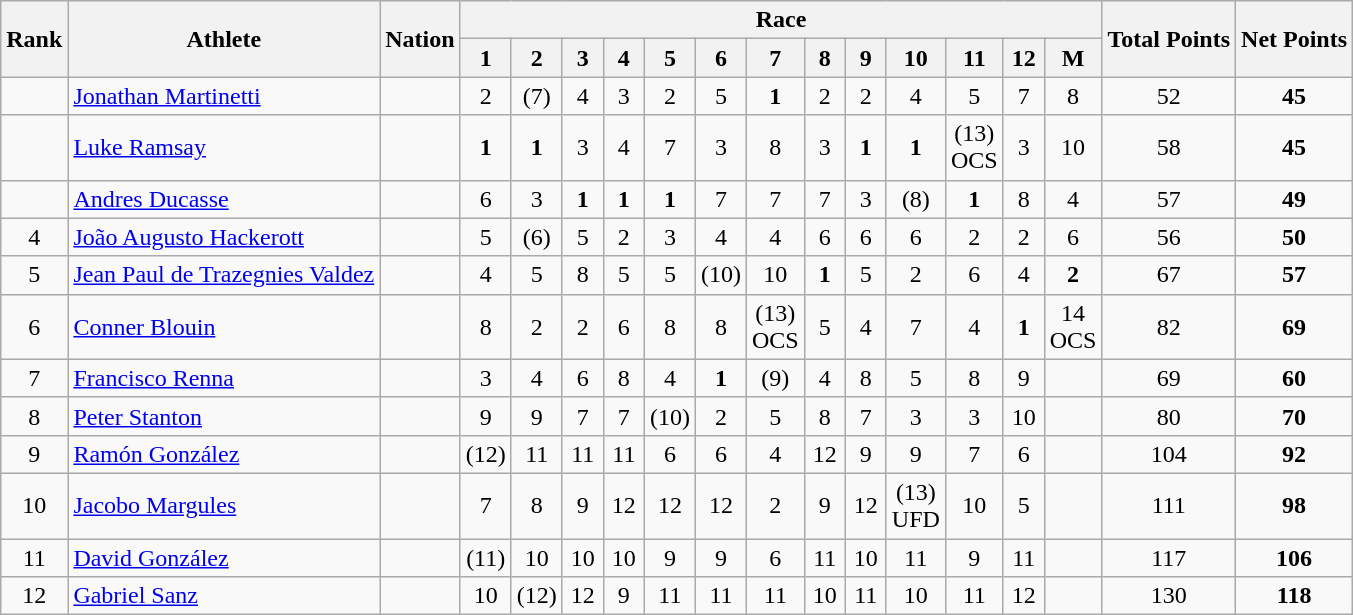<table class="wikitable" style="text-align:center">
<tr>
<th rowspan="2">Rank</th>
<th rowspan="2">Athlete</th>
<th rowspan="2">Nation</th>
<th colspan="13">Race</th>
<th rowspan="2">Total Points</th>
<th rowspan="2">Net Points</th>
</tr>
<tr>
<th width=20>1</th>
<th width=20>2</th>
<th width=20>3</th>
<th width=20>4</th>
<th width=20>5</th>
<th width=20>6</th>
<th width=20>7</th>
<th width=20>8</th>
<th width=20>9</th>
<th width=20>10</th>
<th width=20>11</th>
<th width=20>12</th>
<th width=20>M</th>
</tr>
<tr>
<td></td>
<td align=left><a href='#'>Jonathan Martinetti</a></td>
<td align=left></td>
<td>2</td>
<td>(7)</td>
<td>4</td>
<td>3</td>
<td>2</td>
<td>5</td>
<td><strong>1</strong></td>
<td>2</td>
<td>2</td>
<td>4</td>
<td>5</td>
<td>7</td>
<td>8</td>
<td>52</td>
<td><strong>45</strong></td>
</tr>
<tr>
<td></td>
<td align=left><a href='#'>Luke Ramsay</a></td>
<td align=left></td>
<td><strong>1</strong></td>
<td><strong>1</strong></td>
<td>3</td>
<td>4</td>
<td>7</td>
<td>3</td>
<td>8</td>
<td>3</td>
<td><strong>1</strong></td>
<td><strong>1</strong></td>
<td>(13)<br>OCS</td>
<td>3</td>
<td>10</td>
<td>58</td>
<td><strong>45</strong></td>
</tr>
<tr>
<td></td>
<td align=left><a href='#'>Andres Ducasse</a></td>
<td align=left></td>
<td>6</td>
<td>3</td>
<td><strong>1</strong></td>
<td><strong>1</strong></td>
<td><strong>1</strong></td>
<td>7</td>
<td>7</td>
<td>7</td>
<td>3</td>
<td>(8)</td>
<td><strong>1</strong></td>
<td>8</td>
<td>4</td>
<td>57</td>
<td><strong>49</strong></td>
</tr>
<tr>
<td>4</td>
<td align=left><a href='#'>João Augusto Hackerott</a></td>
<td align=left></td>
<td>5</td>
<td>(6)</td>
<td>5</td>
<td>2</td>
<td>3</td>
<td>4</td>
<td>4</td>
<td>6</td>
<td>6</td>
<td>6</td>
<td>2</td>
<td>2</td>
<td>6</td>
<td>56</td>
<td><strong>50</strong></td>
</tr>
<tr>
<td>5</td>
<td align=left><a href='#'>Jean Paul de Trazegnies Valdez</a></td>
<td align=left></td>
<td>4</td>
<td>5</td>
<td>8</td>
<td>5</td>
<td>5</td>
<td>(10)</td>
<td>10</td>
<td><strong>1</strong></td>
<td>5</td>
<td>2</td>
<td>6</td>
<td>4</td>
<td><strong>2</strong></td>
<td>67</td>
<td><strong>57</strong></td>
</tr>
<tr>
<td>6</td>
<td align=left><a href='#'>Conner Blouin</a></td>
<td align=left></td>
<td>8</td>
<td>2</td>
<td>2</td>
<td>6</td>
<td>8</td>
<td>8</td>
<td>(13)<br>OCS</td>
<td>5</td>
<td>4</td>
<td>7</td>
<td>4</td>
<td><strong>1</strong></td>
<td>14 <br>OCS</td>
<td>82</td>
<td><strong>69</strong></td>
</tr>
<tr>
<td>7</td>
<td align=left><a href='#'>Francisco Renna</a></td>
<td align=left></td>
<td>3</td>
<td>4</td>
<td>6</td>
<td>8</td>
<td>4</td>
<td><strong>1</strong></td>
<td>(9)</td>
<td>4</td>
<td>8</td>
<td>5</td>
<td>8</td>
<td>9</td>
<td></td>
<td>69</td>
<td><strong>60</strong></td>
</tr>
<tr>
<td>8</td>
<td align=left><a href='#'>Peter Stanton</a></td>
<td align=left></td>
<td>9</td>
<td>9</td>
<td>7</td>
<td>7</td>
<td>(10)</td>
<td>2</td>
<td>5</td>
<td>8</td>
<td>7</td>
<td>3</td>
<td>3</td>
<td>10</td>
<td></td>
<td>80</td>
<td><strong>70</strong></td>
</tr>
<tr>
<td>9</td>
<td align=left><a href='#'>Ramón González</a></td>
<td align=left></td>
<td>(12)</td>
<td>11</td>
<td>11</td>
<td>11</td>
<td>6</td>
<td>6</td>
<td>4</td>
<td>12</td>
<td>9</td>
<td>9</td>
<td>7</td>
<td>6</td>
<td></td>
<td>104</td>
<td><strong>92</strong></td>
</tr>
<tr>
<td>10</td>
<td align=left><a href='#'>Jacobo Margules</a></td>
<td align=left></td>
<td>7</td>
<td>8</td>
<td>9</td>
<td>12</td>
<td>12</td>
<td>12</td>
<td>2</td>
<td>9</td>
<td>12</td>
<td>(13)<br>UFD</td>
<td>10</td>
<td>5</td>
<td></td>
<td>111</td>
<td><strong>98</strong></td>
</tr>
<tr>
<td>11</td>
<td align=left><a href='#'>David González</a></td>
<td align=left></td>
<td>(11)</td>
<td>10</td>
<td>10</td>
<td>10</td>
<td>9</td>
<td>9</td>
<td>6</td>
<td>11</td>
<td>10</td>
<td>11</td>
<td>9</td>
<td>11</td>
<td></td>
<td>117</td>
<td><strong>106</strong></td>
</tr>
<tr>
<td>12</td>
<td align=left><a href='#'>Gabriel Sanz</a></td>
<td align=left></td>
<td>10</td>
<td>(12)</td>
<td>12</td>
<td>9</td>
<td>11</td>
<td>11</td>
<td>11</td>
<td>10</td>
<td>11</td>
<td>10</td>
<td>11</td>
<td>12</td>
<td></td>
<td>130</td>
<td><strong>118</strong></td>
</tr>
</table>
